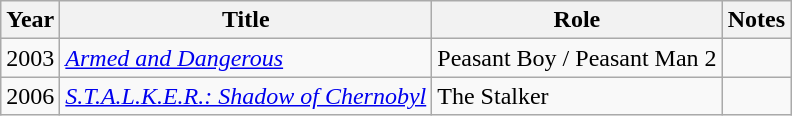<table class="wikitable sortable">
<tr>
<th>Year</th>
<th>Title</th>
<th>Role</th>
<th>Notes</th>
</tr>
<tr>
<td>2003</td>
<td><a href='#'><em>Armed and Dangerous</em></a></td>
<td>Peasant Boy / Peasant Man 2</td>
<td></td>
</tr>
<tr>
<td>2006</td>
<td><em><a href='#'>S.T.A.L.K.E.R.: Shadow of Chernobyl</a></em></td>
<td>The Stalker</td>
<td></td>
</tr>
</table>
